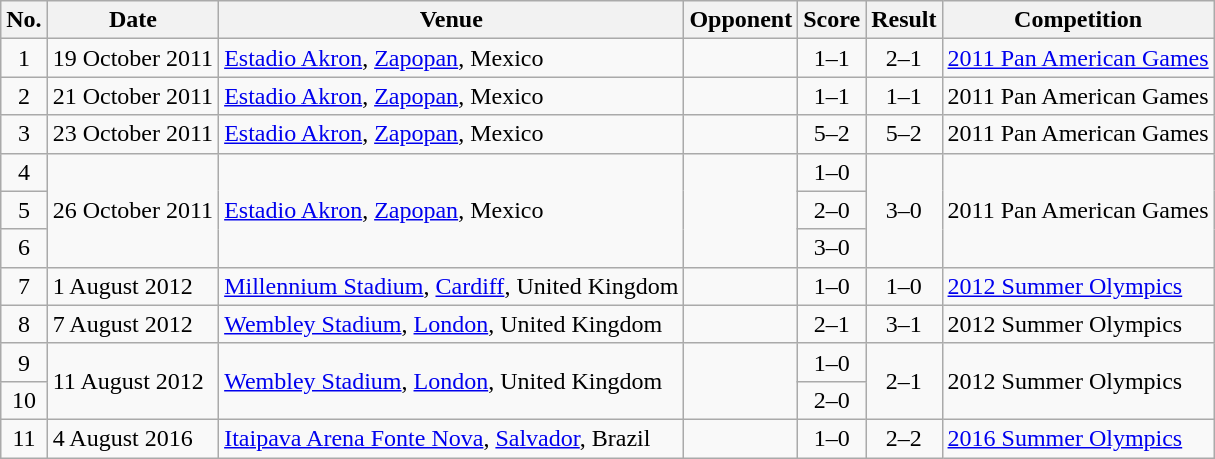<table class="wikitable sortable">
<tr>
<th scope="col">No.</th>
<th scope="col">Date</th>
<th scope="col">Venue</th>
<th scope="col">Opponent</th>
<th scope="col">Score</th>
<th scope="col">Result</th>
<th scope="col">Competition</th>
</tr>
<tr>
<td align="center">1</td>
<td>19 October 2011</td>
<td><a href='#'>Estadio Akron</a>, <a href='#'>Zapopan</a>, Mexico</td>
<td></td>
<td align="center">1–1</td>
<td align="center">2–1</td>
<td><a href='#'>2011 Pan American Games</a></td>
</tr>
<tr>
<td align="center">2</td>
<td>21 October 2011</td>
<td><a href='#'>Estadio Akron</a>, <a href='#'>Zapopan</a>, Mexico</td>
<td></td>
<td align="center">1–1</td>
<td align="center">1–1</td>
<td Football at the 2011 Pan American Games – Men's tournament>2011 Pan American Games</td>
</tr>
<tr>
<td align="center">3</td>
<td>23 October 2011</td>
<td><a href='#'>Estadio Akron</a>, <a href='#'>Zapopan</a>, Mexico</td>
<td></td>
<td align="center">5–2</td>
<td align="center">5–2</td>
<td Football at the 2011 Pan American Games – Men's tournament>2011 Pan American Games</td>
</tr>
<tr>
<td align="center">4</td>
<td rowspan="3">26 October 2011</td>
<td rowspan="3"><a href='#'>Estadio Akron</a>, <a href='#'>Zapopan</a>, Mexico</td>
<td rowspan="3"></td>
<td align="center">1–0</td>
<td rowspan="3" style="text-align:center">3–0</td>
<td rowspan="3">2011 Pan American Games</td>
</tr>
<tr>
<td align="center">5</td>
<td align="center">2–0</td>
</tr>
<tr>
<td align="center">6</td>
<td align="center">3–0</td>
</tr>
<tr>
<td align="center">7</td>
<td>1 August 2012</td>
<td><a href='#'>Millennium Stadium</a>, <a href='#'>Cardiff</a>, United Kingdom</td>
<td></td>
<td align="center">1–0</td>
<td align="center">1–0</td>
<td><a href='#'>2012 Summer Olympics</a></td>
</tr>
<tr>
<td align="center">8</td>
<td>7 August 2012</td>
<td><a href='#'>Wembley Stadium</a>, <a href='#'>London</a>, United Kingdom</td>
<td></td>
<td align="center">2–1</td>
<td align="center">3–1</td>
<td Football at the 2012 Summer Olympics – Men's tournament>2012 Summer Olympics</td>
</tr>
<tr>
<td align="center">9</td>
<td rowspan="2">11 August 2012</td>
<td rowspan="2"><a href='#'>Wembley Stadium</a>, <a href='#'>London</a>, United Kingdom</td>
<td rowspan="2"></td>
<td align="center">1–0</td>
<td rowspan="2" style="text-align:center">2–1</td>
<td rowspan="2">2012 Summer Olympics</td>
</tr>
<tr>
<td align="center">10</td>
<td align="center">2–0</td>
</tr>
<tr>
<td align="center">11</td>
<td>4 August 2016</td>
<td><a href='#'>Itaipava Arena Fonte Nova</a>, <a href='#'>Salvador</a>, Brazil</td>
<td></td>
<td align="center">1–0</td>
<td align="center">2–2</td>
<td><a href='#'>2016 Summer Olympics</a></td>
</tr>
</table>
